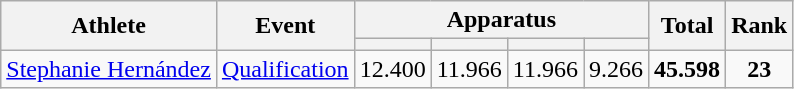<table class="wikitable">
<tr>
<th rowspan="2">Athlete</th>
<th rowspan="2">Event</th>
<th colspan="4">Apparatus</th>
<th rowspan="2">Total</th>
<th rowspan="2">Rank</th>
</tr>
<tr>
<th></th>
<th></th>
<th></th>
<th></th>
</tr>
<tr align="center">
<td align="left"><a href='#'>Stephanie Hernández</a></td>
<td align="left"><a href='#'>Qualification</a></td>
<td>12.400</td>
<td>11.966</td>
<td>11.966</td>
<td>9.266</td>
<td><strong>45.598</strong></td>
<td><strong>23</strong></td>
</tr>
</table>
